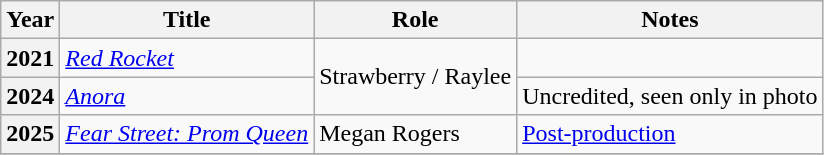<table class="wikitable plainrowheaders sortable">
<tr>
<th scope="col">Year</th>
<th scope="col">Title</th>
<th scope="col">Role</th>
<th scope="col" class="unsortable">Notes</th>
</tr>
<tr>
<th scope="row">2021</th>
<td><em><a href='#'>Red Rocket</a></em></td>
<td rowspan="2">Strawberry / Raylee</td>
<td></td>
</tr>
<tr>
<th scope="row">2024</th>
<td><em><a href='#'>Anora</a></em></td>
<td>Uncredited, seen only in photo</td>
</tr>
<tr>
<th scope=row>2025</th>
<td><em><a href='#'>Fear Street: Prom Queen</a></em></td>
<td>Megan Rogers</td>
<td><a href='#'>Post-production</a></td>
</tr>
<tr>
</tr>
</table>
